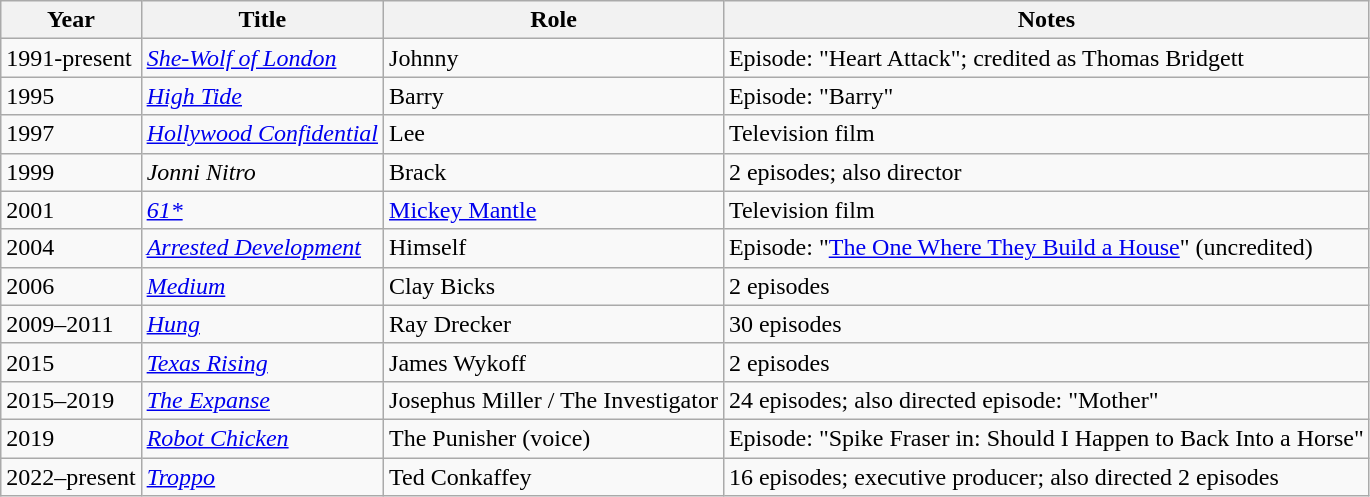<table class="wikitable sortable">
<tr>
<th>Year</th>
<th>Title</th>
<th>Role</th>
<th class="unsortable">Notes</th>
</tr>
<tr>
<td>1991-present</td>
<td><em><a href='#'>She-Wolf of London</a></em></td>
<td>Johnny</td>
<td>Episode: "Heart Attack"; credited as Thomas Bridgett</td>
</tr>
<tr>
<td>1995</td>
<td><em><a href='#'>High Tide</a></em></td>
<td>Barry</td>
<td>Episode: "Barry"</td>
</tr>
<tr>
<td>1997</td>
<td><em><a href='#'>Hollywood Confidential</a></em></td>
<td>Lee</td>
<td>Television film</td>
</tr>
<tr>
<td>1999</td>
<td><em>Jonni Nitro</em></td>
<td>Brack</td>
<td>2 episodes; also director</td>
</tr>
<tr>
<td>2001</td>
<td><em><a href='#'>61*</a></em></td>
<td><a href='#'>Mickey Mantle</a></td>
<td>Television film</td>
</tr>
<tr>
<td>2004</td>
<td><em><a href='#'>Arrested Development</a></em></td>
<td>Himself</td>
<td>Episode: "<a href='#'>The One Where They Build a House</a>" (uncredited)</td>
</tr>
<tr>
<td>2006</td>
<td><em><a href='#'>Medium</a></em></td>
<td>Clay Bicks</td>
<td>2 episodes</td>
</tr>
<tr>
<td>2009–2011</td>
<td><em><a href='#'>Hung</a></em></td>
<td>Ray Drecker</td>
<td>30 episodes</td>
</tr>
<tr>
<td>2015</td>
<td><em><a href='#'>Texas Rising</a></em></td>
<td>James Wykoff</td>
<td>2 episodes</td>
</tr>
<tr>
<td>2015–2019</td>
<td><em><a href='#'>The Expanse</a></em></td>
<td>Josephus Miller / The Investigator</td>
<td>24 episodes; also directed episode: "Mother"</td>
</tr>
<tr>
<td>2019</td>
<td><em><a href='#'>Robot Chicken</a></em></td>
<td>The Punisher (voice)</td>
<td>Episode: "Spike Fraser in: Should I Happen to Back Into a Horse"</td>
</tr>
<tr>
<td>2022–present</td>
<td><em><a href='#'>Troppo</a></em></td>
<td>Ted Conkaffey</td>
<td>16 episodes; executive producer; also directed 2 episodes</td>
</tr>
</table>
